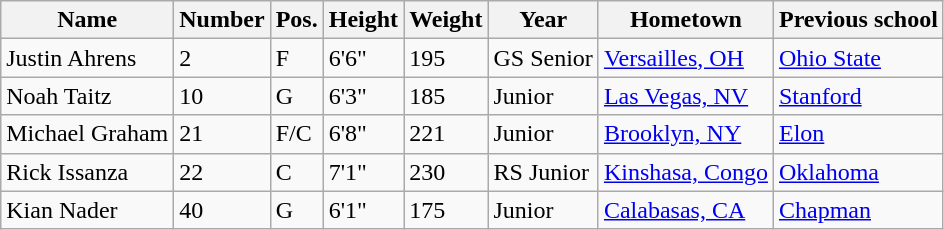<table class="wikitable sortable" border="1">
<tr>
<th>Name</th>
<th>Number</th>
<th>Pos.</th>
<th>Height</th>
<th>Weight</th>
<th>Year</th>
<th>Hometown</th>
<th class="unsortable">Previous school</th>
</tr>
<tr>
<td>Justin Ahrens</td>
<td>2</td>
<td>F</td>
<td>6'6"</td>
<td>195</td>
<td>GS Senior</td>
<td><a href='#'>Versailles, OH</a></td>
<td><a href='#'>Ohio State</a></td>
</tr>
<tr>
<td>Noah Taitz</td>
<td>10</td>
<td>G</td>
<td>6'3"</td>
<td>185</td>
<td>Junior</td>
<td><a href='#'>Las Vegas, NV</a></td>
<td><a href='#'>Stanford</a></td>
</tr>
<tr>
<td>Michael Graham</td>
<td>21</td>
<td>F/C</td>
<td>6'8"</td>
<td>221</td>
<td>Junior</td>
<td><a href='#'>Brooklyn, NY</a></td>
<td><a href='#'>Elon</a></td>
</tr>
<tr>
<td>Rick Issanza</td>
<td>22</td>
<td>C</td>
<td>7'1"</td>
<td>230</td>
<td>RS Junior</td>
<td><a href='#'>Kinshasa, Congo</a></td>
<td><a href='#'>Oklahoma</a></td>
</tr>
<tr>
<td>Kian Nader</td>
<td>40</td>
<td>G</td>
<td>6'1"</td>
<td>175</td>
<td>Junior</td>
<td><a href='#'>Calabasas, CA</a></td>
<td><a href='#'>Chapman</a></td>
</tr>
</table>
